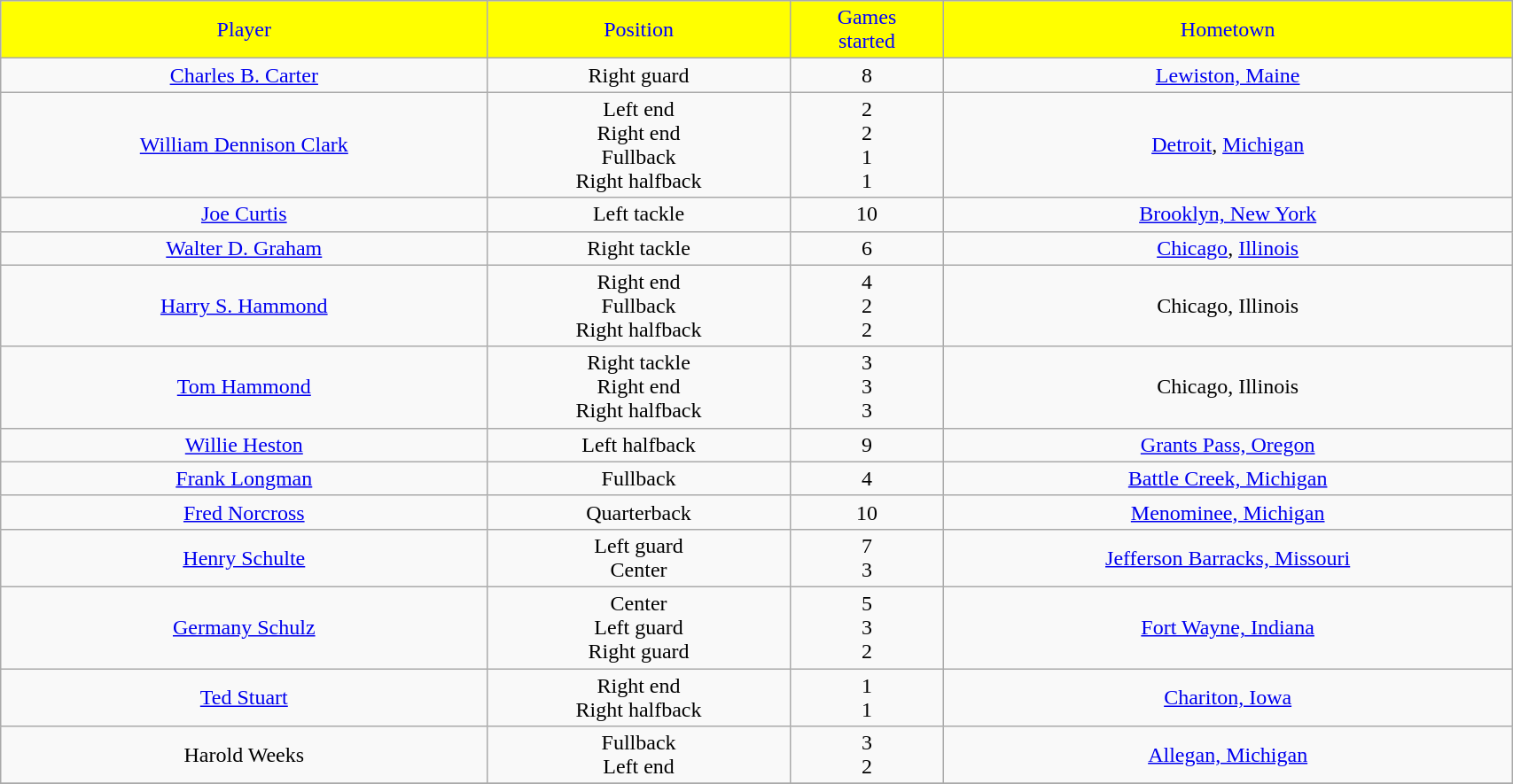<table class="wikitable" width="90%">
<tr align="center"  style="background:yellow;color:blue;">
<td>Player</td>
<td>Position</td>
<td>Games<br>started</td>
<td>Hometown</td>
</tr>
<tr align="center" bgcolor="">
<td><a href='#'>Charles B. Carter</a></td>
<td>Right guard</td>
<td>8</td>
<td><a href='#'>Lewiston, Maine</a></td>
</tr>
<tr align="center" bgcolor="">
<td><a href='#'>William Dennison Clark</a></td>
<td>Left end<br>Right end<br>Fullback<br>Right halfback</td>
<td>2<br>2<br>1<br>1</td>
<td><a href='#'>Detroit</a>, <a href='#'>Michigan</a></td>
</tr>
<tr align="center" bgcolor="">
<td><a href='#'>Joe Curtis</a></td>
<td>Left tackle</td>
<td>10</td>
<td><a href='#'>Brooklyn, New York</a></td>
</tr>
<tr align="center" bgcolor="">
<td><a href='#'>Walter D. Graham</a></td>
<td>Right tackle</td>
<td>6</td>
<td><a href='#'>Chicago</a>, <a href='#'>Illinois</a></td>
</tr>
<tr align="center" bgcolor="">
<td><a href='#'>Harry S. Hammond</a></td>
<td>Right end<br>Fullback<br>Right halfback</td>
<td>4<br>2<br>2</td>
<td>Chicago, Illinois</td>
</tr>
<tr align="center" bgcolor="">
<td><a href='#'>Tom Hammond</a></td>
<td>Right tackle<br>Right end<br>Right halfback</td>
<td>3<br>3<br>3</td>
<td>Chicago, Illinois</td>
</tr>
<tr align="center" bgcolor="">
<td><a href='#'>Willie Heston</a></td>
<td>Left halfback</td>
<td>9</td>
<td><a href='#'>Grants Pass, Oregon</a></td>
</tr>
<tr align="center" bgcolor="">
<td><a href='#'>Frank Longman</a></td>
<td>Fullback</td>
<td>4</td>
<td><a href='#'>Battle Creek, Michigan</a></td>
</tr>
<tr align="center" bgcolor="">
<td><a href='#'>Fred Norcross</a></td>
<td>Quarterback</td>
<td>10</td>
<td><a href='#'>Menominee, Michigan</a></td>
</tr>
<tr align="center" bgcolor="">
<td><a href='#'>Henry Schulte</a></td>
<td>Left guard<br>Center</td>
<td>7<br>3</td>
<td><a href='#'>Jefferson Barracks, Missouri</a></td>
</tr>
<tr align="center" bgcolor="">
<td><a href='#'>Germany Schulz</a></td>
<td>Center<br>Left guard<br>Right guard</td>
<td>5<br>3<br>2</td>
<td><a href='#'>Fort Wayne, Indiana</a></td>
</tr>
<tr align="center" bgcolor="">
<td><a href='#'>Ted Stuart</a></td>
<td>Right end<br>Right halfback</td>
<td>1<br>1</td>
<td><a href='#'>Chariton, Iowa</a></td>
</tr>
<tr align="center" bgcolor="">
<td>Harold Weeks</td>
<td>Fullback<br>Left end</td>
<td>3<br>2</td>
<td><a href='#'>Allegan, Michigan</a></td>
</tr>
<tr align="center" bgcolor="">
</tr>
</table>
